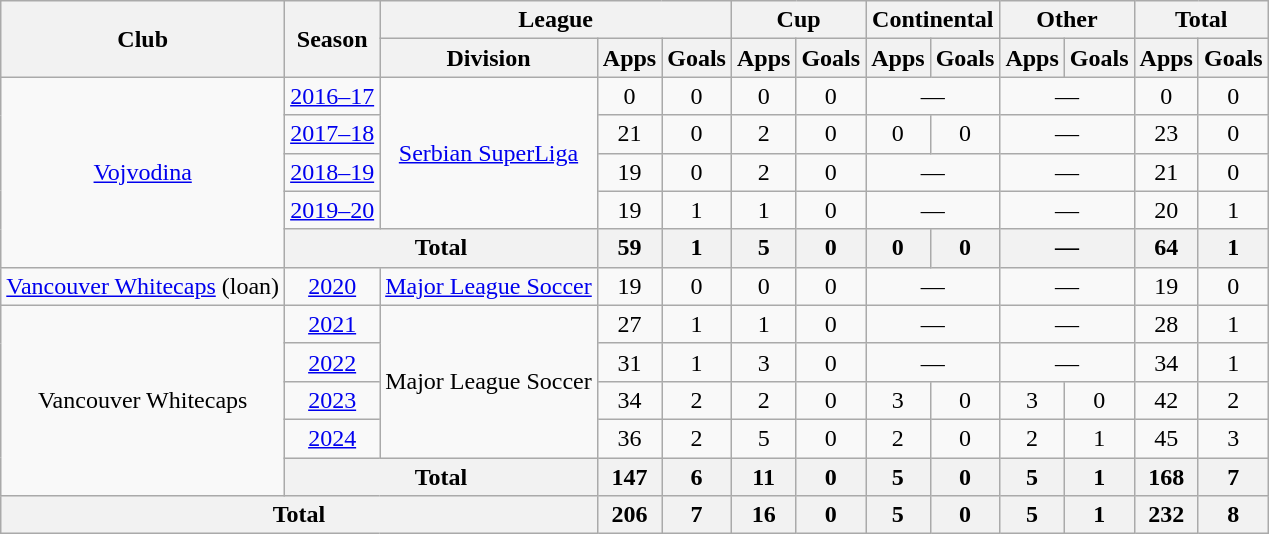<table class="wikitable" style="text-align:center">
<tr>
<th rowspan="2">Club</th>
<th rowspan="2">Season</th>
<th colspan="3">League</th>
<th colspan="2">Cup</th>
<th colspan="2">Continental</th>
<th colspan="2">Other</th>
<th colspan="2">Total</th>
</tr>
<tr>
<th>Division</th>
<th>Apps</th>
<th>Goals</th>
<th>Apps</th>
<th>Goals</th>
<th>Apps</th>
<th>Goals</th>
<th>Apps</th>
<th>Goals</th>
<th>Apps</th>
<th>Goals</th>
</tr>
<tr>
<td rowspan="5"><a href='#'>Vojvodina</a></td>
<td><a href='#'>2016–17</a></td>
<td rowspan=4><a href='#'>Serbian SuperLiga</a></td>
<td>0</td>
<td>0</td>
<td>0</td>
<td>0</td>
<td colspan="2">—</td>
<td colspan="2">—</td>
<td>0</td>
<td>0</td>
</tr>
<tr>
<td><a href='#'>2017–18</a></td>
<td>21</td>
<td>0</td>
<td>2</td>
<td>0</td>
<td>0</td>
<td>0</td>
<td colspan="2">—</td>
<td>23</td>
<td>0</td>
</tr>
<tr>
<td><a href='#'>2018–19</a></td>
<td>19</td>
<td>0</td>
<td>2</td>
<td>0</td>
<td colspan="2">—</td>
<td colspan="2">—</td>
<td>21</td>
<td>0</td>
</tr>
<tr>
<td><a href='#'>2019–20</a></td>
<td>19</td>
<td>1</td>
<td>1</td>
<td>0</td>
<td colspan="2">—</td>
<td colspan="2">—</td>
<td>20</td>
<td>1</td>
</tr>
<tr>
<th colspan="2">Total</th>
<th>59</th>
<th>1</th>
<th>5</th>
<th>0</th>
<th>0</th>
<th>0</th>
<th colspan="2">—</th>
<th>64</th>
<th>1</th>
</tr>
<tr>
<td><a href='#'>Vancouver Whitecaps</a> (loan)</td>
<td><a href='#'>2020</a></td>
<td><a href='#'>Major League Soccer</a></td>
<td>19</td>
<td>0</td>
<td>0</td>
<td>0</td>
<td colspan="2">—</td>
<td colspan="2">—</td>
<td>19</td>
<td>0</td>
</tr>
<tr>
<td rowspan="5">Vancouver Whitecaps</td>
<td><a href='#'>2021</a></td>
<td rowspan="4">Major League Soccer</td>
<td>27</td>
<td>1</td>
<td>1</td>
<td>0</td>
<td colspan="2">—</td>
<td colspan="2">—</td>
<td>28</td>
<td>1</td>
</tr>
<tr>
<td><a href='#'>2022</a></td>
<td>31</td>
<td>1</td>
<td>3</td>
<td>0</td>
<td colspan="2">—</td>
<td colspan="2">—</td>
<td>34</td>
<td>1</td>
</tr>
<tr>
<td><a href='#'>2023</a></td>
<td>34</td>
<td>2</td>
<td>2</td>
<td>0</td>
<td>3</td>
<td>0</td>
<td>3</td>
<td>0</td>
<td>42</td>
<td>2</td>
</tr>
<tr>
<td><a href='#'>2024</a></td>
<td>36</td>
<td>2</td>
<td>5</td>
<td>0</td>
<td>2</td>
<td>0</td>
<td>2</td>
<td>1</td>
<td>45</td>
<td>3</td>
</tr>
<tr>
<th colspan="2">Total</th>
<th>147</th>
<th>6</th>
<th>11</th>
<th>0</th>
<th>5</th>
<th>0</th>
<th>5</th>
<th>1</th>
<th>168</th>
<th>7</th>
</tr>
<tr>
<th colspan="3">Total</th>
<th>206</th>
<th>7</th>
<th>16</th>
<th>0</th>
<th>5</th>
<th>0</th>
<th>5</th>
<th>1</th>
<th>232</th>
<th>8</th>
</tr>
</table>
